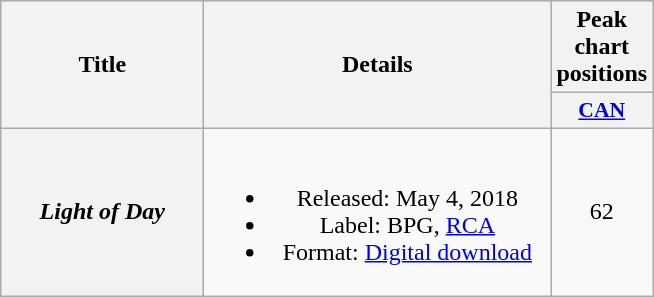<table class="wikitable plainrowheaders" style="text-align:center;">
<tr>
<th scope="col" rowspan=2 style="width:8em;">Title</th>
<th scope="col" rowspan=2 style="width:14em;">Details</th>
<th scope="col">Peak chart positions</th>
</tr>
<tr>
<th scope="col" style="width:3em;font-size:90%;"><a href='#'>CAN</a><br></th>
</tr>
<tr>
<th scope="row"><em>Light of Day</em></th>
<td><br><ul><li>Released: May 4, 2018</li><li>Label: BPG, <a href='#'>RCA</a></li><li>Format: <a href='#'>Digital download</a></li></ul></td>
<td>62</td>
</tr>
</table>
